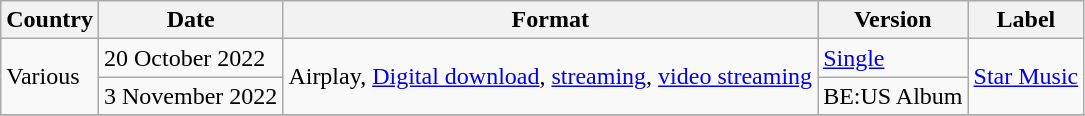<table class="wikitable">
<tr>
<th>Country</th>
<th>Date</th>
<th>Format</th>
<th>Version</th>
<th>Label</th>
</tr>
<tr>
<td rowspan="2">Various</td>
<td>20 October 2022</td>
<td rowspan="2">Airplay, <a href='#'>Digital download</a>, <a href='#'>streaming</a>, <a href='#'>video streaming</a></td>
<td><a href='#'>Single</a></td>
<td rowspan="2"><a href='#'>Star Music</a></td>
</tr>
<tr>
<td>3 November 2022</td>
<td>BE:US Album</td>
</tr>
<tr>
</tr>
</table>
